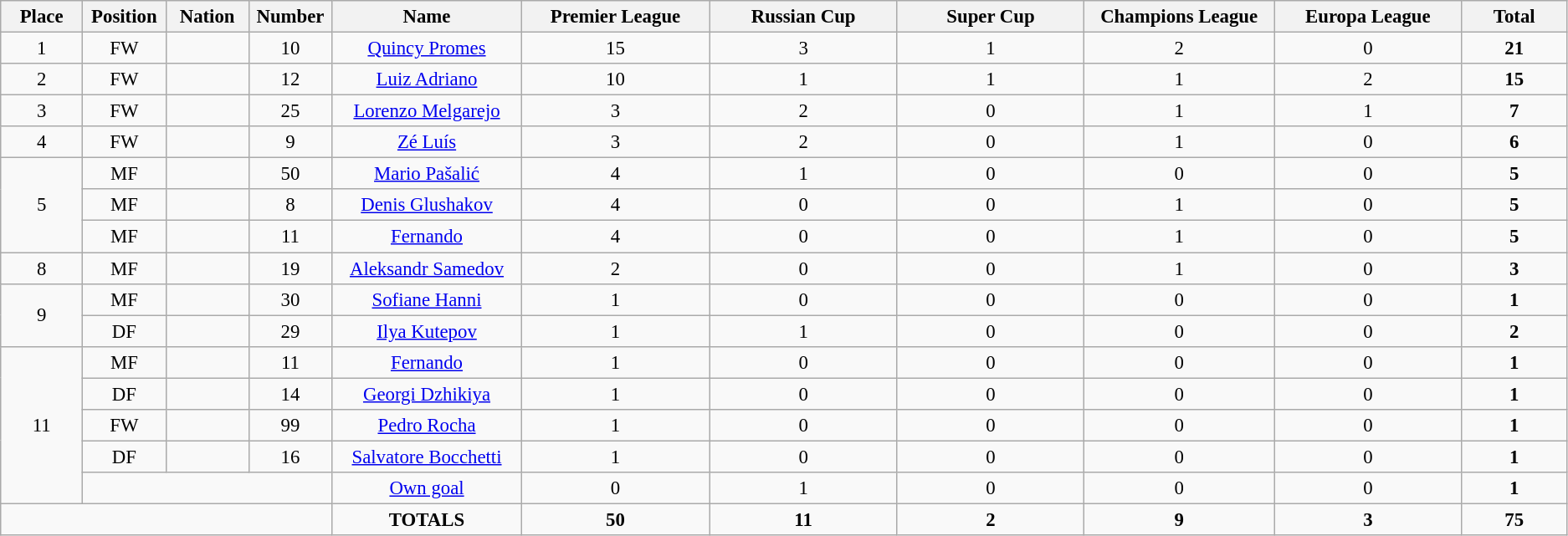<table class="wikitable" style="font-size: 95%; text-align: center;">
<tr>
<th width=60>Place</th>
<th width=60>Position</th>
<th width=60>Nation</th>
<th width=60>Number</th>
<th width=150>Name</th>
<th width=150>Premier League</th>
<th width=150>Russian Cup</th>
<th width=150>Super Cup</th>
<th width=150>Champions League</th>
<th width=150>Europa League</th>
<th width=80>Total</th>
</tr>
<tr>
<td>1</td>
<td>FW</td>
<td></td>
<td>10</td>
<td><a href='#'>Quincy Promes</a></td>
<td>15</td>
<td>3</td>
<td>1</td>
<td>2</td>
<td>0</td>
<td><strong>21</strong></td>
</tr>
<tr>
<td>2</td>
<td>FW</td>
<td></td>
<td>12</td>
<td><a href='#'>Luiz Adriano</a></td>
<td>10</td>
<td>1</td>
<td>1</td>
<td>1</td>
<td>2</td>
<td><strong>15</strong></td>
</tr>
<tr>
<td>3</td>
<td>FW</td>
<td></td>
<td>25</td>
<td><a href='#'>Lorenzo Melgarejo</a></td>
<td>3</td>
<td>2</td>
<td>0</td>
<td>1</td>
<td>1</td>
<td><strong>7</strong></td>
</tr>
<tr>
<td>4</td>
<td>FW</td>
<td></td>
<td>9</td>
<td><a href='#'>Zé Luís</a></td>
<td>3</td>
<td>2</td>
<td>0</td>
<td>1</td>
<td>0</td>
<td><strong>6</strong></td>
</tr>
<tr>
<td rowspan="3">5</td>
<td>MF</td>
<td></td>
<td>50</td>
<td><a href='#'>Mario Pašalić</a></td>
<td>4</td>
<td>1</td>
<td>0</td>
<td>0</td>
<td>0</td>
<td><strong>5</strong></td>
</tr>
<tr>
<td>MF</td>
<td></td>
<td>8</td>
<td><a href='#'>Denis Glushakov</a></td>
<td>4</td>
<td>0</td>
<td>0</td>
<td>1</td>
<td>0</td>
<td><strong>5</strong></td>
</tr>
<tr>
<td>MF</td>
<td></td>
<td>11</td>
<td><a href='#'>Fernando</a></td>
<td>4</td>
<td>0</td>
<td>0</td>
<td>1</td>
<td>0</td>
<td><strong>5</strong></td>
</tr>
<tr>
<td>8</td>
<td>MF</td>
<td></td>
<td>19</td>
<td><a href='#'>Aleksandr Samedov</a></td>
<td>2</td>
<td>0</td>
<td>0</td>
<td>1</td>
<td>0</td>
<td><strong>3</strong></td>
</tr>
<tr>
<td rowspan="2">9</td>
<td>MF</td>
<td></td>
<td>30</td>
<td><a href='#'>Sofiane Hanni</a></td>
<td>1</td>
<td>0</td>
<td>0</td>
<td>0</td>
<td>0</td>
<td><strong>1</strong></td>
</tr>
<tr>
<td>DF</td>
<td></td>
<td>29</td>
<td><a href='#'>Ilya Kutepov</a></td>
<td>1</td>
<td>1</td>
<td>0</td>
<td>0</td>
<td>0</td>
<td><strong>2</strong></td>
</tr>
<tr>
<td rowspan="5">11</td>
<td>MF</td>
<td></td>
<td>11</td>
<td><a href='#'>Fernando</a></td>
<td>1</td>
<td>0</td>
<td>0</td>
<td>0</td>
<td>0</td>
<td><strong>1</strong></td>
</tr>
<tr>
<td>DF</td>
<td></td>
<td>14</td>
<td><a href='#'>Georgi Dzhikiya</a></td>
<td>1</td>
<td>0</td>
<td>0</td>
<td>0</td>
<td>0</td>
<td><strong>1</strong></td>
</tr>
<tr>
<td>FW</td>
<td></td>
<td>99</td>
<td><a href='#'>Pedro Rocha</a></td>
<td>1</td>
<td>0</td>
<td>0</td>
<td>0</td>
<td>0</td>
<td><strong>1</strong></td>
</tr>
<tr>
<td>DF</td>
<td></td>
<td>16</td>
<td><a href='#'>Salvatore Bocchetti</a></td>
<td>1</td>
<td>0</td>
<td>0</td>
<td>0</td>
<td>0</td>
<td><strong>1</strong></td>
</tr>
<tr>
<td colspan="3"></td>
<td><a href='#'>Own goal</a></td>
<td>0</td>
<td>1</td>
<td>0</td>
<td>0</td>
<td>0</td>
<td><strong>1</strong></td>
</tr>
<tr>
<td colspan="4"></td>
<td><strong>TOTALS</strong></td>
<td><strong>50</strong></td>
<td><strong>11</strong></td>
<td><strong>2</strong></td>
<td><strong>9</strong></td>
<td><strong>3</strong></td>
<td><strong>75</strong></td>
</tr>
</table>
